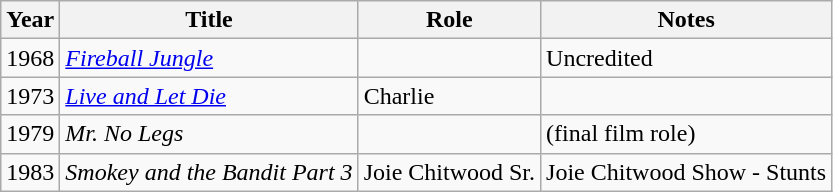<table class="wikitable">
<tr>
<th>Year</th>
<th>Title</th>
<th>Role</th>
<th>Notes</th>
</tr>
<tr>
<td>1968</td>
<td><em><a href='#'>Fireball Jungle</a></em></td>
<td></td>
<td>Uncredited</td>
</tr>
<tr>
<td>1973</td>
<td><em><a href='#'>Live and Let Die</a></em></td>
<td>Charlie</td>
<td></td>
</tr>
<tr>
<td>1979</td>
<td><em>Mr. No Legs</em></td>
<td></td>
<td>(final film role)</td>
</tr>
<tr>
<td>1983</td>
<td><em>Smokey and the Bandit Part 3</em></td>
<td>Joie Chitwood Sr.</td>
<td>Joie Chitwood Show - Stunts</td>
</tr>
</table>
